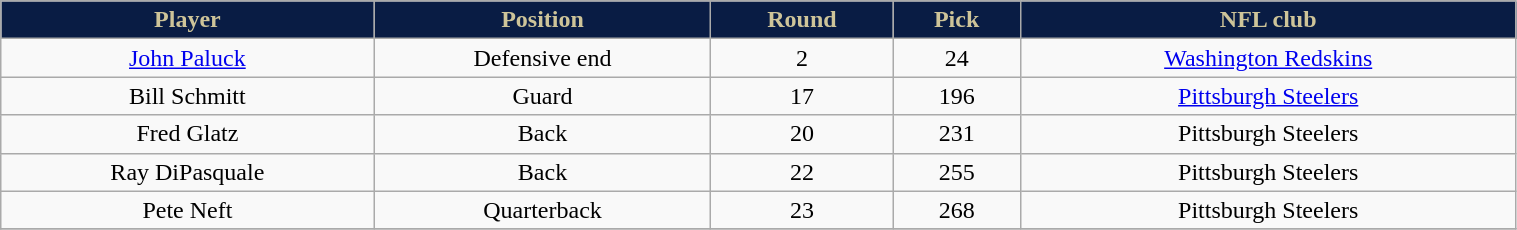<table class="wikitable" width="80%">
<tr align="center"  style="background:#091C44;color:#CEC499;">
<td><strong>Player</strong></td>
<td><strong>Position</strong></td>
<td><strong>Round</strong></td>
<td><strong>Pick</strong></td>
<td><strong>NFL club</strong></td>
</tr>
<tr align="center" bgcolor="">
<td><a href='#'>John Paluck</a></td>
<td>Defensive end</td>
<td>2</td>
<td>24</td>
<td><a href='#'>Washington Redskins</a></td>
</tr>
<tr align="center" bgcolor="">
<td>Bill Schmitt</td>
<td>Guard</td>
<td>17</td>
<td>196</td>
<td><a href='#'>Pittsburgh Steelers</a></td>
</tr>
<tr align="center" bgcolor="">
<td>Fred Glatz</td>
<td>Back</td>
<td>20</td>
<td>231</td>
<td>Pittsburgh Steelers</td>
</tr>
<tr align="center" bgcolor="">
<td>Ray DiPasquale</td>
<td>Back</td>
<td>22</td>
<td>255</td>
<td>Pittsburgh Steelers</td>
</tr>
<tr align="center" bgcolor="">
<td>Pete Neft</td>
<td>Quarterback</td>
<td>23</td>
<td>268</td>
<td>Pittsburgh Steelers</td>
</tr>
<tr align="center" bgcolor="">
</tr>
</table>
